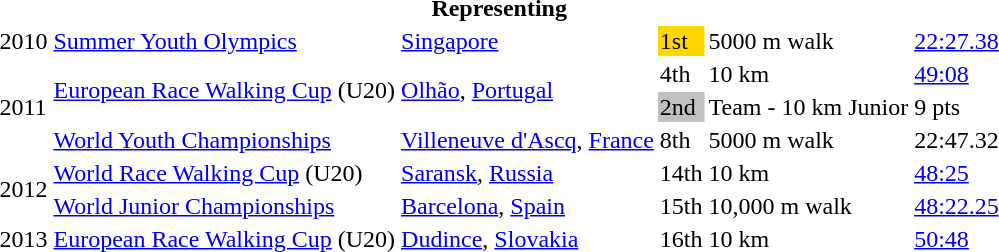<table>
<tr>
<th colspan="6">Representing </th>
</tr>
<tr>
<td>2010</td>
<td><a href='#'>Summer Youth Olympics</a></td>
<td><a href='#'>Singapore</a></td>
<td bgcolor=gold>1st</td>
<td>5000 m walk</td>
<td><a href='#'>22:27.38</a> </td>
</tr>
<tr>
<td rowspan=3>2011</td>
<td rowspan=2><a href='#'>European Race Walking Cup</a> (U20)</td>
<td rowspan=2><a href='#'>Olhão</a>, <a href='#'>Portugal</a></td>
<td>4th</td>
<td>10 km</td>
<td><a href='#'>49:08</a></td>
</tr>
<tr>
<td bgcolor=silver>2nd</td>
<td>Team - 10 km Junior</td>
<td>9 pts</td>
</tr>
<tr>
<td><a href='#'>World Youth Championships</a></td>
<td><a href='#'>Villeneuve d'Ascq</a>, <a href='#'>France</a></td>
<td>8th</td>
<td>5000 m walk</td>
<td>22:47.32</td>
</tr>
<tr>
<td rowspan=2>2012</td>
<td><a href='#'>World Race Walking Cup</a> (U20)</td>
<td><a href='#'>Saransk</a>, <a href='#'>Russia</a></td>
<td>14th</td>
<td>10 km</td>
<td><a href='#'>48:25</a></td>
</tr>
<tr>
<td><a href='#'>World Junior Championships</a></td>
<td><a href='#'>Barcelona</a>, <a href='#'>Spain</a></td>
<td>15th</td>
<td>10,000 m walk</td>
<td><a href='#'>48:22.25</a> </td>
</tr>
<tr>
<td>2013</td>
<td><a href='#'>European Race Walking Cup</a> (U20)</td>
<td><a href='#'>Dudince</a>, <a href='#'>Slovakia</a></td>
<td>16th</td>
<td>10 km</td>
<td><a href='#'>50:48</a></td>
</tr>
</table>
